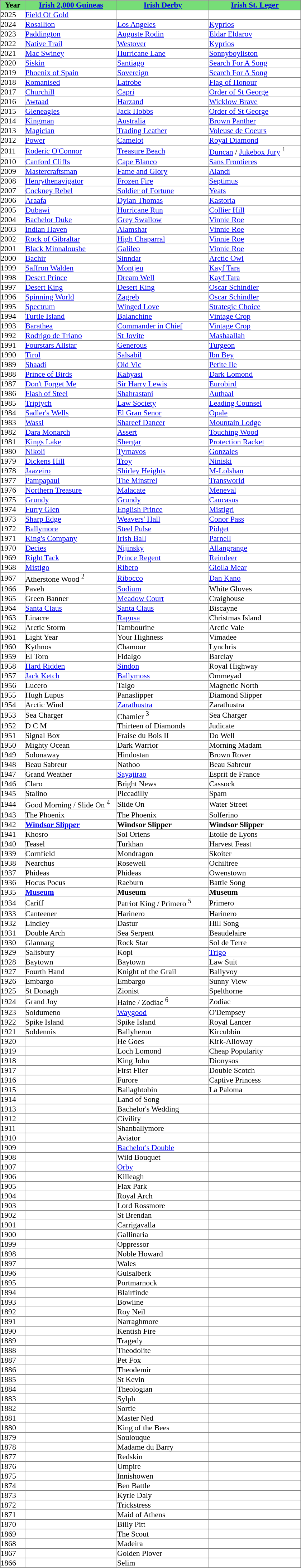<table class = "sortable" | border="1" cellpadding="0" style="border-collapse: collapse; font-size:90%">
<tr bgcolor="#77dd77" align="center">
<td width="45px"><strong>Year</strong><br></td>
<td width="170px"><strong><a href='#'>Irish 2,000 Guineas</a></strong><br></td>
<td width="170px"><strong><a href='#'>Irish Derby</a></strong><br></td>
<td width="170px"><strong><a href='#'>Irish St. Leger</a></strong></td>
</tr>
<tr>
<td>2025</td>
<td><a href='#'>Field Of Gold</a></td>
<td></td>
<td></td>
</tr>
<tr>
<td>2024</td>
<td><a href='#'>Rosallion</a></td>
<td><a href='#'>Los Angeles</a></td>
<td><a href='#'>Kyprios</a></td>
</tr>
<tr>
<td>2023</td>
<td><a href='#'>Paddington</a></td>
<td><a href='#'>Auguste Rodin</a></td>
<td><a href='#'>Eldar Eldarov</a></td>
</tr>
<tr>
<td>2022</td>
<td><a href='#'>Native Trail</a></td>
<td><a href='#'>Westover</a></td>
<td><a href='#'>Kyprios</a></td>
</tr>
<tr>
<td>2021</td>
<td><a href='#'>Mac Swiney</a></td>
<td><a href='#'>Hurricane Lane</a></td>
<td><a href='#'>Sonnyboyliston</a></td>
</tr>
<tr>
<td>2020</td>
<td><a href='#'>Siskin</a></td>
<td><a href='#'>Santiago</a></td>
<td><a href='#'>Search For A Song</a></td>
</tr>
<tr>
<td>2019</td>
<td><a href='#'>Phoenix of Spain</a></td>
<td><a href='#'>Sovereign</a></td>
<td><a href='#'>Search For A Song</a></td>
</tr>
<tr>
<td>2018</td>
<td><a href='#'>Romanised</a></td>
<td><a href='#'>Latrobe</a></td>
<td><a href='#'>Flag of Honour</a></td>
</tr>
<tr>
<td>2017</td>
<td><a href='#'>Churchill</a></td>
<td><a href='#'>Capri</a></td>
<td><a href='#'>Order of St George</a></td>
</tr>
<tr>
<td>2016</td>
<td><a href='#'>Awtaad</a></td>
<td><a href='#'>Harzand</a></td>
<td><a href='#'>Wicklow Brave</a></td>
</tr>
<tr>
<td>2015</td>
<td><a href='#'>Gleneagles</a></td>
<td><a href='#'>Jack Hobbs</a></td>
<td><a href='#'>Order of St George</a></td>
</tr>
<tr>
<td>2014</td>
<td><a href='#'>Kingman</a></td>
<td><a href='#'>Australia</a></td>
<td><a href='#'>Brown Panther</a></td>
</tr>
<tr>
<td>2013</td>
<td><a href='#'>Magician</a></td>
<td><a href='#'>Trading Leather</a></td>
<td><a href='#'>Voleuse de Coeurs</a></td>
</tr>
<tr>
<td>2012</td>
<td><a href='#'>Power</a></td>
<td><a href='#'>Camelot</a></td>
<td><a href='#'>Royal Diamond</a></td>
</tr>
<tr>
<td>2011</td>
<td><a href='#'>Roderic O'Connor</a></td>
<td><a href='#'>Treasure Beach</a></td>
<td><a href='#'>Duncan</a> / <a href='#'>Jukebox Jury</a> <sup>1</sup></td>
</tr>
<tr>
<td>2010</td>
<td><a href='#'>Canford Cliffs</a></td>
<td><a href='#'>Cape Blanco</a></td>
<td><a href='#'>Sans Frontieres</a></td>
</tr>
<tr>
<td>2009</td>
<td><a href='#'>Mastercraftsman</a></td>
<td><a href='#'>Fame and Glory</a></td>
<td><a href='#'>Alandi</a></td>
</tr>
<tr>
<td>2008</td>
<td><a href='#'>Henrythenavigator</a></td>
<td><a href='#'>Frozen Fire</a></td>
<td><a href='#'>Septimus</a></td>
</tr>
<tr>
<td>2007</td>
<td><a href='#'>Cockney Rebel</a></td>
<td><a href='#'>Soldier of Fortune</a></td>
<td><a href='#'>Yeats</a></td>
</tr>
<tr>
<td>2006</td>
<td><a href='#'>Araafa</a></td>
<td><a href='#'>Dylan Thomas</a></td>
<td><a href='#'>Kastoria</a></td>
</tr>
<tr>
<td>2005</td>
<td><a href='#'>Dubawi</a></td>
<td><a href='#'>Hurricane Run</a></td>
<td><a href='#'>Collier Hill</a></td>
</tr>
<tr>
<td>2004</td>
<td><a href='#'>Bachelor Duke</a></td>
<td><a href='#'>Grey Swallow</a></td>
<td><a href='#'>Vinnie Roe</a></td>
</tr>
<tr>
<td>2003</td>
<td><a href='#'>Indian Haven</a></td>
<td><a href='#'>Alamshar</a></td>
<td><a href='#'>Vinnie Roe</a></td>
</tr>
<tr>
<td>2002</td>
<td><a href='#'>Rock of Gibraltar</a></td>
<td><a href='#'>High Chaparral</a></td>
<td><a href='#'>Vinnie Roe</a></td>
</tr>
<tr>
<td>2001</td>
<td><a href='#'>Black Minnaloushe</a></td>
<td><a href='#'>Galileo</a></td>
<td><a href='#'>Vinnie Roe</a></td>
</tr>
<tr>
<td>2000</td>
<td><a href='#'>Bachir</a></td>
<td><a href='#'>Sinndar</a></td>
<td><a href='#'>Arctic Owl</a></td>
</tr>
<tr>
<td>1999</td>
<td><a href='#'>Saffron Walden</a></td>
<td><a href='#'>Montjeu</a></td>
<td><a href='#'>Kayf Tara</a></td>
</tr>
<tr>
<td>1998</td>
<td><a href='#'>Desert Prince</a></td>
<td><a href='#'>Dream Well</a></td>
<td><a href='#'>Kayf Tara</a></td>
</tr>
<tr>
<td>1997</td>
<td><a href='#'>Desert King</a></td>
<td><a href='#'>Desert King</a></td>
<td><a href='#'>Oscar Schindler</a></td>
</tr>
<tr>
<td>1996</td>
<td><a href='#'>Spinning World</a></td>
<td><a href='#'>Zagreb</a></td>
<td><a href='#'>Oscar Schindler</a></td>
</tr>
<tr>
<td>1995</td>
<td><a href='#'>Spectrum</a></td>
<td><a href='#'>Winged Love</a></td>
<td><a href='#'>Strategic Choice</a></td>
</tr>
<tr>
<td>1994</td>
<td><a href='#'>Turtle Island</a></td>
<td><a href='#'>Balanchine</a></td>
<td><a href='#'>Vintage Crop</a></td>
</tr>
<tr>
<td>1993</td>
<td><a href='#'>Barathea</a></td>
<td><a href='#'>Commander in Chief</a></td>
<td><a href='#'>Vintage Crop</a></td>
</tr>
<tr>
<td>1992</td>
<td><a href='#'>Rodrigo de Triano</a></td>
<td><a href='#'>St Jovite</a></td>
<td><a href='#'>Mashaallah</a></td>
</tr>
<tr>
<td>1991</td>
<td><a href='#'>Fourstars Allstar</a></td>
<td><a href='#'>Generous</a></td>
<td><a href='#'>Turgeon</a></td>
</tr>
<tr>
<td>1990</td>
<td><a href='#'>Tirol</a></td>
<td><a href='#'>Salsabil</a></td>
<td><a href='#'>Ibn Bey</a></td>
</tr>
<tr>
<td>1989</td>
<td><a href='#'>Shaadi</a></td>
<td><a href='#'>Old Vic</a></td>
<td><a href='#'>Petite Ile</a></td>
</tr>
<tr>
<td>1988</td>
<td><a href='#'>Prince of Birds</a></td>
<td><a href='#'>Kahyasi</a></td>
<td><a href='#'>Dark Lomond</a></td>
</tr>
<tr>
<td>1987</td>
<td><a href='#'>Don't Forget Me</a></td>
<td><a href='#'>Sir Harry Lewis</a></td>
<td><a href='#'>Eurobird</a></td>
</tr>
<tr>
<td>1986</td>
<td><a href='#'>Flash of Steel</a></td>
<td><a href='#'>Shahrastani</a></td>
<td><a href='#'>Authaal</a></td>
</tr>
<tr>
<td>1985</td>
<td><a href='#'>Triptych</a></td>
<td><a href='#'>Law Society</a></td>
<td><a href='#'>Leading Counsel</a></td>
</tr>
<tr>
<td>1984</td>
<td><a href='#'>Sadler's Wells</a></td>
<td><a href='#'>El Gran Senor</a></td>
<td><a href='#'>Opale</a></td>
</tr>
<tr>
<td>1983</td>
<td><a href='#'>Wassl</a></td>
<td><a href='#'>Shareef Dancer</a></td>
<td><a href='#'>Mountain Lodge</a></td>
</tr>
<tr>
<td>1982</td>
<td><a href='#'>Dara Monarch</a></td>
<td><a href='#'>Assert</a></td>
<td><a href='#'>Touching Wood</a></td>
</tr>
<tr>
<td>1981</td>
<td><a href='#'>Kings Lake</a></td>
<td><a href='#'>Shergar</a></td>
<td><a href='#'>Protection Racket</a></td>
</tr>
<tr>
<td>1980</td>
<td><a href='#'>Nikoli</a></td>
<td><a href='#'>Tyrnavos</a></td>
<td><a href='#'>Gonzales</a></td>
</tr>
<tr>
<td>1979</td>
<td><a href='#'>Dickens Hill</a></td>
<td><a href='#'>Troy</a></td>
<td><a href='#'>Niniski</a></td>
</tr>
<tr>
<td>1978</td>
<td><a href='#'>Jaazeiro</a></td>
<td><a href='#'>Shirley Heights</a></td>
<td><a href='#'>M-Lolshan</a></td>
</tr>
<tr>
<td>1977</td>
<td><a href='#'>Pampapaul</a></td>
<td><a href='#'>The Minstrel</a></td>
<td><a href='#'>Transworld</a></td>
</tr>
<tr>
<td>1976</td>
<td><a href='#'>Northern Treasure</a></td>
<td><a href='#'>Malacate</a></td>
<td><a href='#'>Meneval</a></td>
</tr>
<tr>
<td>1975</td>
<td><a href='#'>Grundy</a></td>
<td><a href='#'>Grundy</a></td>
<td><a href='#'>Caucasus</a></td>
</tr>
<tr>
<td>1974</td>
<td><a href='#'>Furry Glen</a></td>
<td><a href='#'>English Prince</a></td>
<td><a href='#'>Mistigri</a></td>
</tr>
<tr>
<td>1973</td>
<td><a href='#'>Sharp Edge</a></td>
<td><a href='#'>Weavers' Hall</a></td>
<td><a href='#'>Conor Pass</a></td>
</tr>
<tr>
<td>1972</td>
<td><a href='#'>Ballymore</a></td>
<td><a href='#'>Steel Pulse</a></td>
<td><a href='#'>Pidget</a></td>
</tr>
<tr>
<td>1971</td>
<td><a href='#'>King's Company</a></td>
<td><a href='#'>Irish Ball</a></td>
<td><a href='#'>Parnell</a></td>
</tr>
<tr>
<td>1970</td>
<td><a href='#'>Decies</a></td>
<td><a href='#'>Nijinsky</a></td>
<td><a href='#'>Allangrange</a></td>
</tr>
<tr>
<td>1969</td>
<td><a href='#'>Right Tack</a></td>
<td><a href='#'>Prince Regent</a></td>
<td><a href='#'>Reindeer</a></td>
</tr>
<tr>
<td>1968</td>
<td><a href='#'>Mistigo</a></td>
<td><a href='#'>Ribero</a></td>
<td><a href='#'>Giolla Mear</a></td>
</tr>
<tr>
<td>1967</td>
<td>Atherstone Wood <sup>2</sup></td>
<td><a href='#'>Ribocco</a></td>
<td><a href='#'>Dan Kano</a></td>
</tr>
<tr>
<td>1966</td>
<td>Paveh</td>
<td><a href='#'>Sodium</a></td>
<td>White Gloves</td>
</tr>
<tr>
<td>1965</td>
<td>Green Banner</td>
<td><a href='#'>Meadow Court</a></td>
<td>Craighouse</td>
</tr>
<tr>
<td>1964</td>
<td><a href='#'>Santa Claus</a></td>
<td><a href='#'>Santa Claus</a></td>
<td>Biscayne</td>
</tr>
<tr>
<td>1963</td>
<td>Linacre</td>
<td><a href='#'>Ragusa</a></td>
<td>Christmas Island</td>
</tr>
<tr>
<td>1962</td>
<td>Arctic Storm</td>
<td>Tambourine</td>
<td>Arctic Vale</td>
</tr>
<tr>
<td>1961</td>
<td>Light Year</td>
<td>Your Highness</td>
<td>Vimadee</td>
</tr>
<tr>
<td>1960</td>
<td>Kythnos</td>
<td>Chamour</td>
<td>Lynchris</td>
</tr>
<tr>
<td>1959</td>
<td>El Toro</td>
<td>Fidalgo</td>
<td>Barclay</td>
</tr>
<tr>
<td>1958</td>
<td><a href='#'>Hard Ridden</a></td>
<td><a href='#'>Sindon</a></td>
<td>Royal Highway</td>
</tr>
<tr>
<td>1957</td>
<td><a href='#'>Jack Ketch</a></td>
<td><a href='#'>Ballymoss</a></td>
<td>Ommeyad</td>
</tr>
<tr>
<td>1956</td>
<td>Lucero</td>
<td>Talgo</td>
<td>Magnetic North</td>
</tr>
<tr>
<td>1955</td>
<td>Hugh Lupus</td>
<td>Panaslipper</td>
<td>Diamond Slipper</td>
</tr>
<tr>
<td>1954</td>
<td>Arctic Wind</td>
<td><a href='#'>Zarathustra</a></td>
<td>Zarathustra</td>
</tr>
<tr>
<td>1953</td>
<td>Sea Charger</td>
<td>Chamier <sup>3</sup></td>
<td>Sea Charger</td>
</tr>
<tr>
<td>1952</td>
<td>D C M</td>
<td>Thirteen of Diamonds</td>
<td>Judicate</td>
</tr>
<tr>
<td>1951</td>
<td>Signal Box</td>
<td>Fraise du Bois II</td>
<td>Do Well</td>
</tr>
<tr>
<td>1950</td>
<td>Mighty Ocean</td>
<td>Dark Warrior</td>
<td>Morning Madam</td>
</tr>
<tr>
<td>1949</td>
<td>Solonaway</td>
<td>Hindostan</td>
<td>Brown Rover</td>
</tr>
<tr>
<td>1948</td>
<td>Beau Sabreur</td>
<td>Nathoo</td>
<td>Beau Sabreur</td>
</tr>
<tr>
<td>1947</td>
<td>Grand Weather</td>
<td><a href='#'>Sayajirao</a></td>
<td>Esprit de France</td>
</tr>
<tr>
<td>1946</td>
<td>Claro</td>
<td>Bright News</td>
<td>Cassock</td>
</tr>
<tr>
<td>1945</td>
<td>Stalino</td>
<td>Piccadilly</td>
<td>Spam</td>
</tr>
<tr>
<td>1944</td>
<td>Good Morning / Slide On <sup>4</sup></td>
<td>Slide On</td>
<td>Water Street</td>
</tr>
<tr>
<td>1943</td>
<td>The Phoenix</td>
<td>The Phoenix</td>
<td>Solferino</td>
</tr>
<tr>
<td>1942</td>
<td><strong><a href='#'>Windsor Slipper</a></strong></td>
<td><strong>Windsor Slipper</strong></td>
<td><strong>Windsor Slipper</strong></td>
</tr>
<tr>
<td>1941</td>
<td>Khosro</td>
<td>Sol Oriens</td>
<td>Etoile de Lyons</td>
</tr>
<tr>
<td>1940</td>
<td>Teasel</td>
<td>Turkhan</td>
<td>Harvest Feast</td>
</tr>
<tr>
<td>1939</td>
<td>Cornfield</td>
<td>Mondragon</td>
<td>Skoiter</td>
</tr>
<tr>
<td>1938</td>
<td>Nearchus</td>
<td>Rosewell</td>
<td>Ochiltree</td>
</tr>
<tr>
<td>1937</td>
<td>Phideas</td>
<td>Phideas</td>
<td>Owenstown</td>
</tr>
<tr>
<td>1936</td>
<td>Hocus Pocus</td>
<td>Raeburn</td>
<td>Battle Song</td>
</tr>
<tr>
<td>1935</td>
<td><strong><a href='#'>Museum</a></strong></td>
<td><strong>Museum</strong></td>
<td><strong>Museum</strong></td>
</tr>
<tr>
<td>1934</td>
<td>Cariff</td>
<td>Patriot King / Primero <sup>5</sup></td>
<td>Primero</td>
</tr>
<tr>
<td>1933</td>
<td>Canteener</td>
<td>Harinero</td>
<td>Harinero</td>
</tr>
<tr>
<td>1932</td>
<td>Lindley</td>
<td>Dastur</td>
<td>Hill Song</td>
</tr>
<tr>
<td>1931</td>
<td>Double Arch</td>
<td>Sea Serpent</td>
<td>Beaudelaire</td>
</tr>
<tr>
<td>1930</td>
<td>Glannarg</td>
<td>Rock Star</td>
<td>Sol de Terre</td>
</tr>
<tr>
<td>1929</td>
<td>Salisbury</td>
<td>Kopi</td>
<td><a href='#'>Trigo</a></td>
</tr>
<tr>
<td>1928</td>
<td>Baytown</td>
<td>Baytown</td>
<td>Law Suit</td>
</tr>
<tr>
<td>1927</td>
<td>Fourth Hand</td>
<td>Knight of the Grail</td>
<td>Ballyvoy</td>
</tr>
<tr>
<td>1926</td>
<td>Embargo</td>
<td>Embargo</td>
<td>Sunny View</td>
</tr>
<tr>
<td>1925</td>
<td>St Donagh</td>
<td>Zionist</td>
<td>Spelthorne</td>
</tr>
<tr>
<td>1924</td>
<td>Grand Joy</td>
<td>Haine / Zodiac <sup>6</sup></td>
<td>Zodiac</td>
</tr>
<tr>
<td>1923</td>
<td>Soldumeno</td>
<td><a href='#'>Waygood</a></td>
<td>O'Dempsey</td>
</tr>
<tr>
<td>1922</td>
<td>Spike Island</td>
<td>Spike Island</td>
<td>Royal Lancer</td>
</tr>
<tr>
<td>1921</td>
<td>Soldennis</td>
<td>Ballyheron</td>
<td>Kircubbin</td>
</tr>
<tr>
<td>1920</td>
<td></td>
<td>He Goes</td>
<td>Kirk-Alloway</td>
</tr>
<tr>
<td>1919</td>
<td></td>
<td>Loch Lomond</td>
<td>Cheap Popularity</td>
</tr>
<tr>
<td>1918</td>
<td></td>
<td>King John</td>
<td>Dionysos</td>
</tr>
<tr>
<td>1917</td>
<td></td>
<td>First Flier</td>
<td>Double Scotch</td>
</tr>
<tr>
<td>1916</td>
<td></td>
<td>Furore</td>
<td>Captive Princess</td>
</tr>
<tr>
<td>1915</td>
<td></td>
<td>Ballaghtobin</td>
<td>La Paloma</td>
</tr>
<tr>
<td>1914</td>
<td></td>
<td>Land of Song</td>
<td></td>
</tr>
<tr>
<td>1913</td>
<td></td>
<td>Bachelor's Wedding</td>
<td></td>
</tr>
<tr>
<td>1912</td>
<td></td>
<td>Civility</td>
<td></td>
</tr>
<tr>
<td>1911</td>
<td></td>
<td>Shanballymore</td>
<td></td>
</tr>
<tr>
<td>1910</td>
<td></td>
<td>Aviator</td>
<td></td>
</tr>
<tr>
<td>1909</td>
<td></td>
<td><a href='#'>Bachelor's Double</a></td>
<td></td>
</tr>
<tr>
<td>1908</td>
<td></td>
<td>Wild Bouquet</td>
<td></td>
</tr>
<tr>
<td>1907</td>
<td></td>
<td><a href='#'>Orby</a></td>
<td></td>
</tr>
<tr>
<td>1906</td>
<td></td>
<td>Killeagh</td>
<td></td>
</tr>
<tr>
<td>1905</td>
<td></td>
<td>Flax Park</td>
<td></td>
</tr>
<tr>
<td>1904</td>
<td></td>
<td>Royal Arch</td>
<td></td>
</tr>
<tr>
<td>1903</td>
<td></td>
<td>Lord Rossmore</td>
<td></td>
</tr>
<tr>
<td>1902</td>
<td></td>
<td>St Brendan</td>
<td></td>
</tr>
<tr>
<td>1901</td>
<td></td>
<td>Carrigavalla</td>
<td></td>
</tr>
<tr>
<td>1900</td>
<td></td>
<td>Gallinaria</td>
<td></td>
</tr>
<tr>
<td>1899</td>
<td></td>
<td>Oppressor</td>
<td></td>
</tr>
<tr>
<td>1898</td>
<td></td>
<td>Noble Howard</td>
<td></td>
</tr>
<tr>
<td>1897</td>
<td></td>
<td>Wales</td>
<td></td>
</tr>
<tr>
<td>1896</td>
<td></td>
<td>Gulsalberk</td>
<td></td>
</tr>
<tr>
<td>1895</td>
<td></td>
<td>Portmarnock</td>
<td></td>
</tr>
<tr>
<td>1894</td>
<td></td>
<td>Blairfinde</td>
<td></td>
</tr>
<tr>
<td>1893</td>
<td></td>
<td>Bowline</td>
<td></td>
</tr>
<tr>
<td>1892</td>
<td></td>
<td>Roy Neil</td>
<td></td>
</tr>
<tr>
<td>1891</td>
<td></td>
<td>Narraghmore</td>
<td></td>
</tr>
<tr>
<td>1890</td>
<td></td>
<td>Kentish Fire</td>
<td></td>
</tr>
<tr>
<td>1889</td>
<td></td>
<td>Tragedy</td>
<td></td>
</tr>
<tr>
<td>1888</td>
<td></td>
<td>Theodolite</td>
<td></td>
</tr>
<tr>
<td>1887</td>
<td></td>
<td>Pet Fox</td>
<td></td>
</tr>
<tr>
<td>1886</td>
<td></td>
<td>Theodemir</td>
<td></td>
</tr>
<tr>
<td>1885</td>
<td></td>
<td>St Kevin</td>
<td></td>
</tr>
<tr>
<td>1884</td>
<td></td>
<td>Theologian</td>
<td></td>
</tr>
<tr>
<td>1883</td>
<td></td>
<td>Sylph</td>
<td></td>
</tr>
<tr>
<td>1882</td>
<td></td>
<td>Sortie</td>
<td></td>
</tr>
<tr>
<td>1881</td>
<td></td>
<td>Master Ned</td>
<td></td>
</tr>
<tr>
<td>1880</td>
<td></td>
<td>King of the Bees</td>
<td></td>
</tr>
<tr>
<td>1879</td>
<td></td>
<td>Soulouque</td>
<td></td>
</tr>
<tr>
<td>1878</td>
<td></td>
<td>Madame du Barry</td>
<td></td>
</tr>
<tr>
<td>1877</td>
<td></td>
<td>Redskin</td>
<td></td>
</tr>
<tr>
<td>1876</td>
<td></td>
<td>Umpire</td>
<td></td>
</tr>
<tr>
<td>1875</td>
<td></td>
<td>Innishowen</td>
<td></td>
</tr>
<tr>
<td>1874</td>
<td></td>
<td>Ben Battle</td>
<td></td>
</tr>
<tr>
<td>1873</td>
<td></td>
<td>Kyrle Daly</td>
<td></td>
</tr>
<tr>
<td>1872</td>
<td></td>
<td>Trickstress</td>
<td></td>
</tr>
<tr>
<td>1871</td>
<td></td>
<td>Maid of Athens</td>
<td></td>
</tr>
<tr>
<td>1870</td>
<td></td>
<td>Billy Pitt</td>
<td></td>
</tr>
<tr>
<td>1869</td>
<td></td>
<td>The Scout</td>
<td></td>
</tr>
<tr>
<td>1868</td>
<td></td>
<td>Madeira</td>
<td></td>
</tr>
<tr>
<td>1867</td>
<td></td>
<td>Golden Plover</td>
<td></td>
</tr>
<tr>
<td>1866</td>
<td></td>
<td>Selim</td>
<td></td>
</tr>
<tr>
</tr>
</table>
